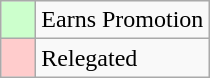<table class="wikitable">
<tr>
<td bgcolor="#ccffcc">    </td>
<td>Earns Promotion</td>
</tr>
<tr>
<td bgcolor="#ffcccc">    </td>
<td>Relegated</td>
</tr>
</table>
